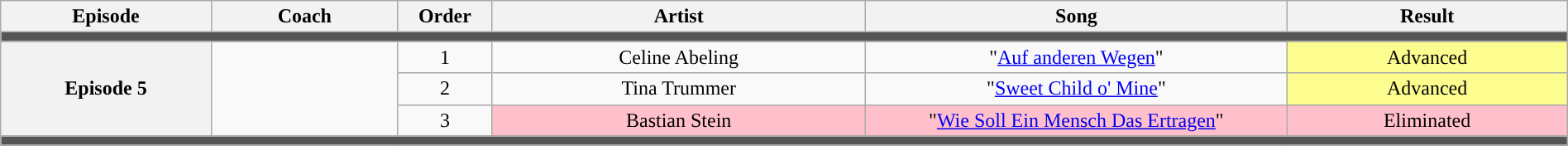<table class="wikitable" style="text-align: center; width:100%;">
<tr>
<th scope="col" style="width:09%;">Episode</th>
<th style="width:08%;">Coach</th>
<th style="width:04%;">Order</th>
<th style="width:16%;">Artist</th>
<th style="width:18%;">Song</th>
<th style="width:12%;">Result</th>
</tr>
<tr>
<td colspan="6" style="background:#555;"></td>
</tr>
<tr>
<th rowspan="3">Episode 5<br><small></small></th>
<td rowspan="3" scope="row"></td>
<td>1</td>
<td>Celine Abeling</td>
<td>"<a href='#'>Auf anderen Wegen</a>"</td>
<td style="background:#fdfc8f;">Advanced</td>
</tr>
<tr>
<td>2</td>
<td>Tina Trummer</td>
<td>"<a href='#'>Sweet Child o' Mine</a>"</td>
<td style="background:#fdfc8f;">Advanced</td>
</tr>
<tr>
<td>3</td>
<td style="background:pink;">Bastian Stein</td>
<td style="background:pink;">"<a href='#'>Wie Soll Ein Mensch Das Ertragen</a>"</td>
<td style="background:pink;">Eliminated</td>
</tr>
<tr>
<td colspan="6" style="background:#555;"></td>
</tr>
<tr>
</tr>
</table>
